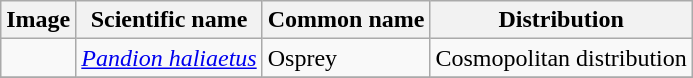<table class="wikitable">
<tr>
<th>Image</th>
<th>Scientific name</th>
<th>Common name</th>
<th>Distribution</th>
</tr>
<tr>
<td></td>
<td><em><a href='#'>Pandion haliaetus</a></em></td>
<td>Osprey</td>
<td>Cosmopolitan distribution</td>
</tr>
<tr>
</tr>
</table>
